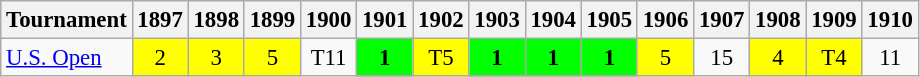<table class="wikitable" style="font-size:95%;text-align:center;">
<tr>
<th>Tournament</th>
<th>1897</th>
<th>1898</th>
<th>1899</th>
<th>1900</th>
<th>1901</th>
<th>1902</th>
<th>1903</th>
<th>1904</th>
<th>1905</th>
<th>1906</th>
<th>1907</th>
<th>1908</th>
<th>1909</th>
<th>1910</th>
</tr>
<tr>
<td align="left"><a href='#'>U.S. Open</a></td>
<td style="background:yellow;">2</td>
<td style="background:yellow;">3</td>
<td style="background:yellow;">5</td>
<td>T11</td>
<td style="background:lime;"><strong>1</strong></td>
<td style="background:yellow;">T5</td>
<td style="background:lime;"><strong>1</strong></td>
<td style="background:lime;"><strong>1</strong></td>
<td style="background:lime;"><strong>1</strong></td>
<td style="background:yellow;">5</td>
<td>15</td>
<td style="background:yellow;">4</td>
<td style="background:yellow;">T4</td>
<td>11</td>
</tr>
</table>
